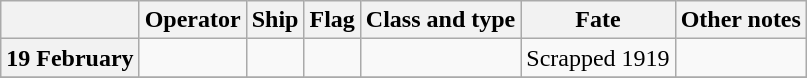<table class="wikitable">
<tr>
<th></th>
<th>Operator</th>
<th>Ship</th>
<th>Flag</th>
<th>Class and type</th>
<th>Fate</th>
<th>Other notes</th>
</tr>
<tr ---->
<th>19 February</th>
<td></td>
<td><strong></strong></td>
<td></td>
<td></td>
<td>Scrapped 1919</td>
<td></td>
</tr>
<tr ---->
</tr>
</table>
